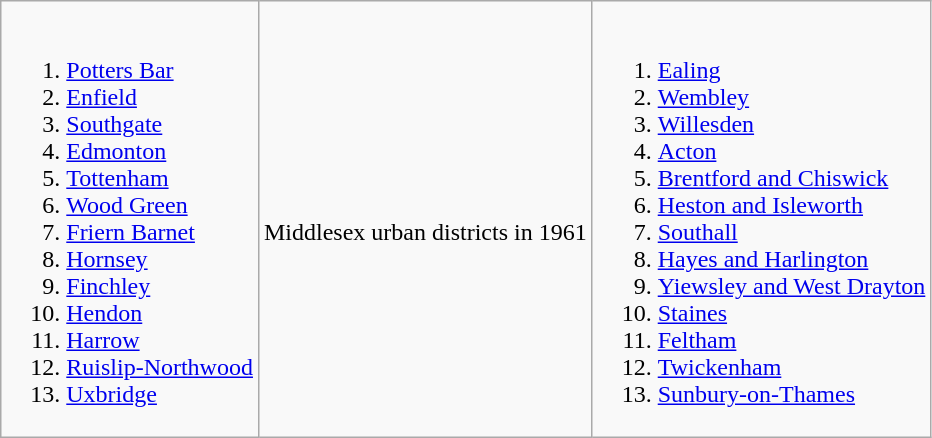<table class="wikitable" align="center">
<tr>
<td><ol><br><li><a href='#'>Potters Bar</a></li>
<li><a href='#'>Enfield</a></li>
<li><a href='#'>Southgate</a></li>
<li><a href='#'>Edmonton</a></li>
<li><a href='#'>Tottenham</a></li>
<li><a href='#'>Wood Green</a></li>
<li><a href='#'>Friern Barnet</a></li>
<li><a href='#'>Hornsey</a></li>
<li><a href='#'>Finchley</a></li>
<li><a href='#'>Hendon</a></li>
<li><a href='#'>Harrow</a></li>
<li><a href='#'>Ruislip-Northwood</a></li>
<li><a href='#'>Uxbridge</a></li>
</ol></td>
<td><br>Middlesex urban districts in 1961</td>
<td><ol><br><li><a href='#'>Ealing</a></li>
<li><a href='#'>Wembley</a></li>
<li><a href='#'>Willesden</a></li>
<li><a href='#'>Acton</a></li>
<li><a href='#'>Brentford and Chiswick</a></li>
<li><a href='#'>Heston and Isleworth</a></li>
<li><a href='#'>Southall</a></li>
<li><a href='#'>Hayes and Harlington</a></li>
<li><a href='#'>Yiewsley and West Drayton</a></li>
<li><a href='#'>Staines</a></li>
<li><a href='#'>Feltham</a></li>
<li><a href='#'>Twickenham</a></li>
<li><a href='#'>Sunbury-on-Thames</a></li>
</ol></td>
</tr>
</table>
